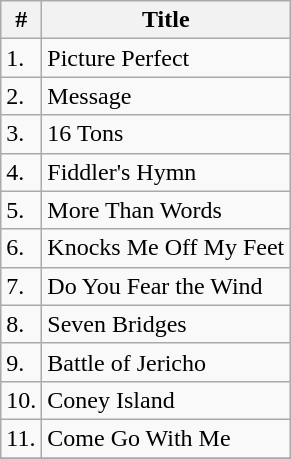<table class="wikitable">
<tr>
<th>#</th>
<th>Title</th>
</tr>
<tr>
<td>1.</td>
<td>Picture Perfect</td>
</tr>
<tr>
<td>2.</td>
<td>Message</td>
</tr>
<tr>
<td>3.</td>
<td>16 Tons</td>
</tr>
<tr>
<td>4.</td>
<td>Fiddler's Hymn</td>
</tr>
<tr>
<td>5.</td>
<td>More Than Words</td>
</tr>
<tr>
<td>6.</td>
<td>Knocks Me Off My Feet</td>
</tr>
<tr>
<td>7.</td>
<td>Do You Fear the Wind</td>
</tr>
<tr>
<td>8.</td>
<td>Seven Bridges</td>
</tr>
<tr>
<td>9.</td>
<td>Battle of Jericho</td>
</tr>
<tr>
<td>10.</td>
<td>Coney Island</td>
</tr>
<tr>
<td>11.</td>
<td>Come Go With Me</td>
</tr>
<tr>
</tr>
</table>
